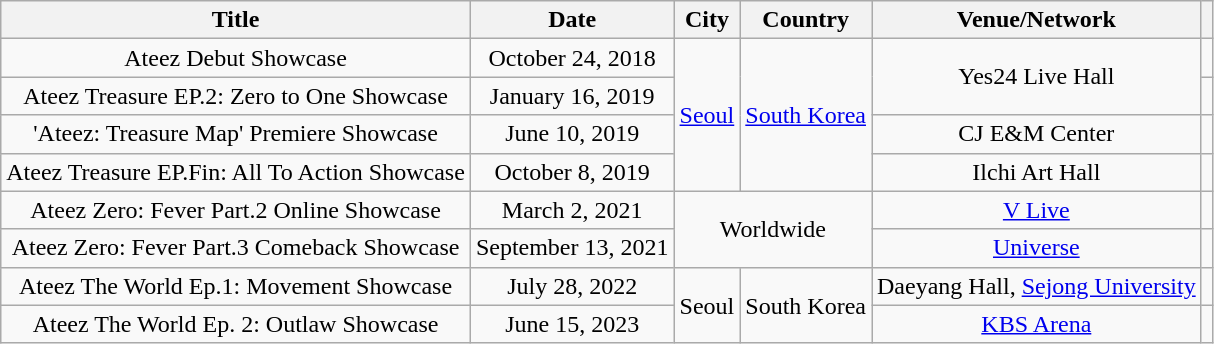<table class="wikitable" style="text-align:center">
<tr>
<th>Title</th>
<th>Date</th>
<th>City</th>
<th>Country</th>
<th>Venue/Network</th>
<th></th>
</tr>
<tr>
<td>Ateez Debut Showcase</td>
<td>October 24, 2018</td>
<td rowspan="4"><a href='#'>Seoul</a></td>
<td rowspan="4"><a href='#'>South Korea</a></td>
<td rowspan="2">Yes24 Live Hall</td>
<td></td>
</tr>
<tr>
<td>Ateez Treasure EP.2: Zero to One Showcase</td>
<td>January 16, 2019</td>
<td></td>
</tr>
<tr>
<td>'Ateez: Treasure Map' Premiere Showcase</td>
<td>June 10, 2019</td>
<td>CJ E&M Center</td>
<td></td>
</tr>
<tr>
<td>Ateez Treasure EP.Fin: All To Action Showcase</td>
<td>October 8, 2019</td>
<td>Ilchi Art Hall</td>
<td></td>
</tr>
<tr>
<td>Ateez Zero: Fever Part.2 Online Showcase</td>
<td>March 2, 2021</td>
<td colspan="2" rowspan="2">Worldwide</td>
<td><a href='#'>V Live</a></td>
<td></td>
</tr>
<tr>
<td>Ateez Zero: Fever Part.3 Comeback Showcase</td>
<td>September 13, 2021</td>
<td><a href='#'>Universe</a></td>
<td></td>
</tr>
<tr>
<td>Ateez The World Ep.1: Movement Showcase</td>
<td>July 28, 2022</td>
<td rowspan="2">Seoul</td>
<td rowspan="2">South Korea</td>
<td>Daeyang Hall, <a href='#'>Sejong University</a></td>
<td></td>
</tr>
<tr>
<td>Ateez The World Ep. 2: Outlaw Showcase</td>
<td>June 15, 2023</td>
<td><a href='#'>KBS Arena</a></td>
<td></td>
</tr>
</table>
